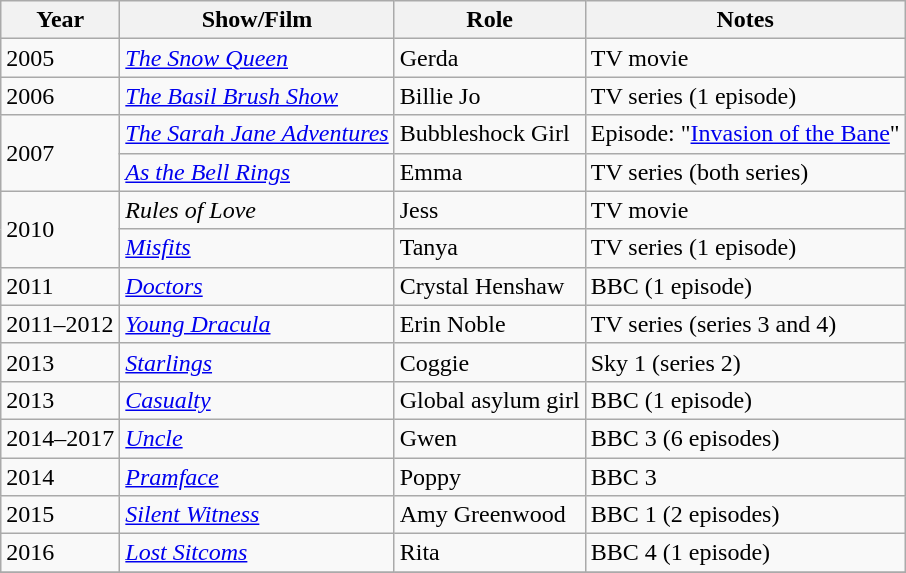<table class="wikitable">
<tr>
<th>Year</th>
<th>Show/Film</th>
<th>Role</th>
<th>Notes</th>
</tr>
<tr>
<td>2005</td>
<td><em><a href='#'>The Snow Queen</a></em></td>
<td>Gerda</td>
<td>TV movie</td>
</tr>
<tr>
<td>2006</td>
<td><em><a href='#'>The Basil Brush Show</a></em></td>
<td>Billie Jo</td>
<td>TV series (1 episode)</td>
</tr>
<tr>
<td rowspan=2>2007</td>
<td><em><a href='#'>The Sarah Jane Adventures</a></em></td>
<td>Bubbleshock Girl</td>
<td>Episode: "<a href='#'>Invasion of the Bane</a>"</td>
</tr>
<tr>
<td><em><a href='#'>As the Bell Rings</a></em></td>
<td>Emma</td>
<td>TV series (both series)</td>
</tr>
<tr>
<td rowspan=2>2010</td>
<td><em>Rules of Love</em></td>
<td>Jess</td>
<td>TV movie</td>
</tr>
<tr>
<td><em><a href='#'>Misfits</a></em></td>
<td>Tanya</td>
<td>TV series (1 episode)</td>
</tr>
<tr>
<td>2011</td>
<td><em><a href='#'>Doctors</a></em></td>
<td>Crystal Henshaw</td>
<td>BBC (1 episode)</td>
</tr>
<tr>
<td>2011–2012</td>
<td><em><a href='#'>Young Dracula</a></em></td>
<td>Erin Noble</td>
<td>TV series (series 3 and 4)</td>
</tr>
<tr>
<td>2013</td>
<td><em><a href='#'>Starlings</a></em></td>
<td>Coggie</td>
<td>Sky 1 (series 2)</td>
</tr>
<tr>
<td>2013</td>
<td><em><a href='#'>Casualty</a></em></td>
<td>Global asylum girl</td>
<td>BBC (1 episode)</td>
</tr>
<tr>
<td>2014–2017</td>
<td><em><a href='#'>Uncle</a></em></td>
<td>Gwen</td>
<td>BBC 3 (6 episodes)</td>
</tr>
<tr>
<td>2014</td>
<td><em><a href='#'>Pramface</a></em></td>
<td>Poppy</td>
<td>BBC 3</td>
</tr>
<tr>
<td>2015</td>
<td><em><a href='#'>Silent Witness</a></em></td>
<td>Amy Greenwood</td>
<td>BBC 1 (2 episodes)</td>
</tr>
<tr>
<td>2016</td>
<td><em><a href='#'>Lost Sitcoms</a></em></td>
<td>Rita</td>
<td>BBC 4 (1 episode)</td>
</tr>
<tr>
</tr>
</table>
